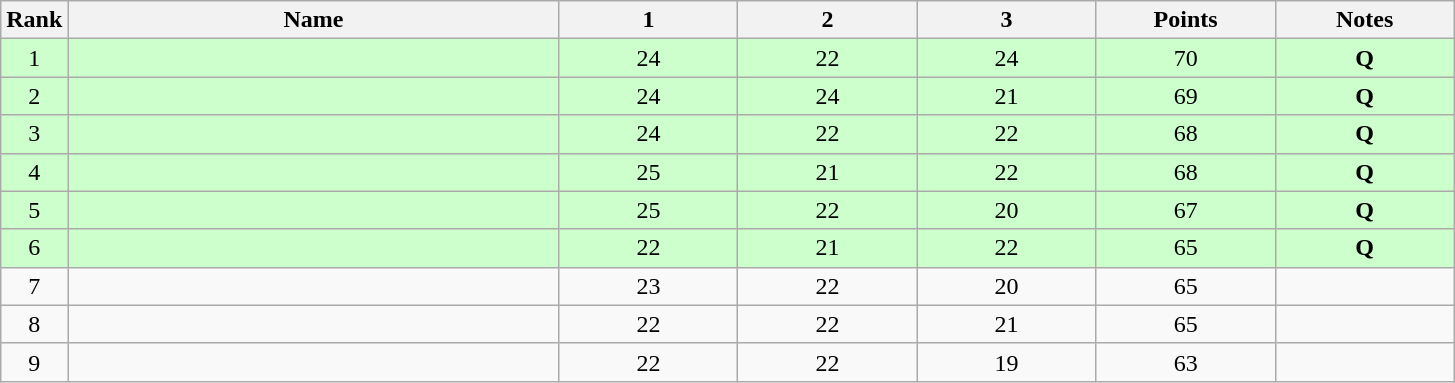<table class="wikitable" style="text-align:center;">
<tr>
<th>Rank</th>
<th style="width:20em;">Name</th>
<th style="width:7em;">1</th>
<th style="width:7em;">2</th>
<th style="width:7em;">3</th>
<th style="width:7em;">Points</th>
<th style="width:7em;">Notes</th>
</tr>
<tr bgcolor=ccffcc>
<td>1</td>
<td align=left></td>
<td>24</td>
<td>22</td>
<td>24</td>
<td>70</td>
<td><strong>Q</strong></td>
</tr>
<tr bgcolor=ccffcc>
<td>2</td>
<td align=left></td>
<td>24</td>
<td>24</td>
<td>21</td>
<td>69</td>
<td><strong>Q</strong></td>
</tr>
<tr bgcolor=ccffcc>
<td>3</td>
<td align=left></td>
<td>24</td>
<td>22</td>
<td>22</td>
<td>68</td>
<td><strong>Q</strong></td>
</tr>
<tr bgcolor=ccffcc>
<td>4</td>
<td align=left></td>
<td>25</td>
<td>21</td>
<td>22</td>
<td>68</td>
<td><strong>Q</strong></td>
</tr>
<tr bgcolor=ccffcc>
<td>5</td>
<td align=left></td>
<td>25</td>
<td>22</td>
<td>20</td>
<td>67</td>
<td><strong>Q</strong></td>
</tr>
<tr bgcolor=ccffcc>
<td>6</td>
<td align=left></td>
<td>22</td>
<td>21</td>
<td>22</td>
<td>65</td>
<td><strong>Q</strong></td>
</tr>
<tr>
<td>7</td>
<td align=left></td>
<td>23</td>
<td>22</td>
<td>20</td>
<td>65</td>
<td></td>
</tr>
<tr>
<td>8</td>
<td align=left></td>
<td>22</td>
<td>22</td>
<td>21</td>
<td>65</td>
<td></td>
</tr>
<tr>
<td>9</td>
<td align=left></td>
<td>22</td>
<td>22</td>
<td>19</td>
<td>63</td>
<td></td>
</tr>
</table>
